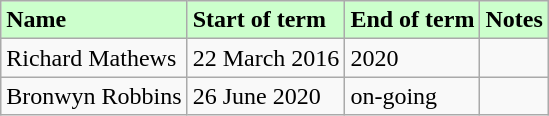<table border="1" class="wikitable">
<tr style="background-color:#cfc;">
<td><strong>Name</strong></td>
<td><strong>Start of term</strong></td>
<td><strong>End of term</strong></td>
<td><strong>Notes</strong></td>
</tr>
<tr>
<td>Richard Mathews</td>
<td>22 March 2016</td>
<td>2020</td>
<td></td>
</tr>
<tr>
<td>Bronwyn Robbins</td>
<td>26 June 2020</td>
<td>on-going</td>
<td></td>
</tr>
</table>
